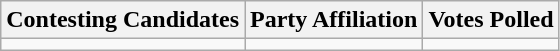<table class="wikitable sortable">
<tr>
<th>Contesting Candidates</th>
<th>Party Affiliation</th>
<th>Votes Polled</th>
</tr>
<tr>
<td></td>
<td></td>
<td></td>
</tr>
</table>
